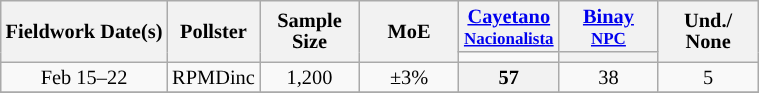<table class="wikitable" style="text-align:center;font-size:85%;line-height:14px">
<tr>
<th rowspan="2">Fieldwork Date(s)</th>
<th rowspan="2">Pollster</th>
<th rowspan="2" style="width:60px;">Sample Size</th>
<th rowspan="2" style="width:60px;">MoE</th>
<th style="width:60px;"><a href='#'>Cayetano</a><br><a href='#'><small>Nacionalista</small></a></th>
<th style="width:60px;"><a href='#'>Binay</a><br><a href='#'><small>NPC</small></a></th>
<th rowspan="2" style="width:60px;">Und./<br>None</th>
</tr>
<tr>
<td style="background:"></td>
<th style="background:"></th>
</tr>
<tr>
<td>Feb 15–22</td>
<td>RPMDinc</td>
<td>1,200</td>
<td>±3%</td>
<th style="background-color:#">57</th>
<td>38</td>
<td>5</td>
</tr>
<tr>
</tr>
</table>
